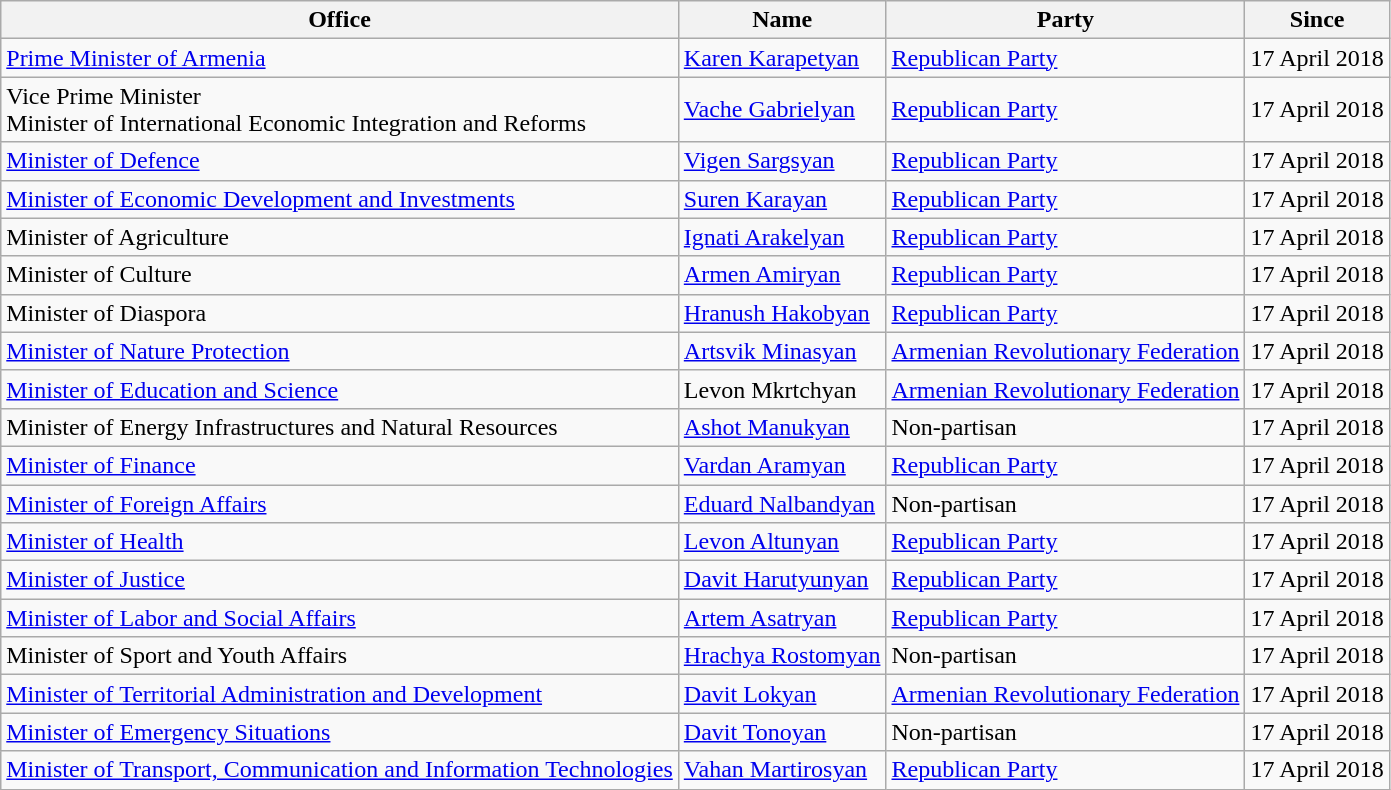<table class="wikitable">
<tr>
<th>Office</th>
<th>Name</th>
<th>Party</th>
<th>Since</th>
</tr>
<tr>
<td><a href='#'>Prime Minister of Armenia</a></td>
<td><a href='#'>Karen Karapetyan</a></td>
<td><a href='#'>Republican Party</a></td>
<td>17 April 2018</td>
</tr>
<tr>
<td>Vice Prime Minister<br>Minister of International Economic Integration and Reforms</td>
<td><a href='#'>Vache Gabrielyan</a></td>
<td><a href='#'>Republican Party</a></td>
<td>17 April 2018</td>
</tr>
<tr>
<td><a href='#'>Minister of Defence</a></td>
<td><a href='#'>Vigen Sargsyan</a></td>
<td><a href='#'>Republican Party</a></td>
<td>17 April 2018</td>
</tr>
<tr>
<td><a href='#'>Minister of Economic Development and Investments</a></td>
<td><a href='#'>Suren Karayan</a></td>
<td><a href='#'>Republican Party</a></td>
<td>17 April 2018</td>
</tr>
<tr>
<td>Minister of Agriculture</td>
<td><a href='#'>Ignati Arakelyan</a></td>
<td><a href='#'>Republican Party</a></td>
<td>17 April 2018</td>
</tr>
<tr>
<td>Minister of Culture</td>
<td><a href='#'>Armen Amiryan</a></td>
<td><a href='#'>Republican Party</a></td>
<td>17 April 2018</td>
</tr>
<tr>
<td>Minister of Diaspora</td>
<td><a href='#'>Hranush Hakobyan</a></td>
<td><a href='#'>Republican Party</a></td>
<td>17 April 2018</td>
</tr>
<tr>
<td><a href='#'>Minister of Nature Protection</a></td>
<td><a href='#'>Artsvik Minasyan</a></td>
<td><a href='#'>Armenian Revolutionary Federation</a></td>
<td>17 April 2018</td>
</tr>
<tr>
<td><a href='#'>Minister of Education and Science</a></td>
<td>Levon Mkrtchyan</td>
<td><a href='#'>Armenian Revolutionary Federation</a></td>
<td>17 April 2018</td>
</tr>
<tr>
<td>Minister of Energy Infrastructures and Natural Resources</td>
<td><a href='#'>Ashot Manukyan</a></td>
<td>Non-partisan</td>
<td>17 April 2018</td>
</tr>
<tr>
<td><a href='#'>Minister of Finance</a></td>
<td><a href='#'>Vardan Aramyan</a></td>
<td><a href='#'>Republican Party</a></td>
<td>17 April 2018</td>
</tr>
<tr>
<td><a href='#'>Minister of Foreign Affairs</a></td>
<td><a href='#'>Eduard Nalbandyan</a></td>
<td>Non-partisan</td>
<td>17 April 2018</td>
</tr>
<tr>
<td><a href='#'>Minister of Health</a></td>
<td><a href='#'>Levon Altunyan</a></td>
<td><a href='#'>Republican Party</a></td>
<td>17 April 2018</td>
</tr>
<tr>
<td><a href='#'>Minister of Justice</a></td>
<td><a href='#'>Davit Harutyunyan</a></td>
<td><a href='#'>Republican Party</a></td>
<td>17 April 2018</td>
</tr>
<tr>
<td><a href='#'>Minister of Labor and Social Affairs</a></td>
<td><a href='#'>Artem Asatryan</a></td>
<td><a href='#'>Republican Party</a></td>
<td>17 April 2018</td>
</tr>
<tr>
<td>Minister of Sport and Youth Affairs</td>
<td><a href='#'>Hrachya Rostomyan</a></td>
<td>Non-partisan</td>
<td>17 April 2018</td>
</tr>
<tr>
<td><a href='#'>Minister of Territorial Administration and Development</a></td>
<td><a href='#'>Davit Lokyan</a></td>
<td><a href='#'>Armenian Revolutionary Federation</a></td>
<td>17 April 2018</td>
</tr>
<tr>
<td><a href='#'>Minister of Emergency Situations</a></td>
<td><a href='#'>Davit Tonoyan</a></td>
<td>Non-partisan</td>
<td>17 April 2018</td>
</tr>
<tr>
<td><a href='#'>Minister of Transport, Communication and Information Technologies</a></td>
<td><a href='#'>Vahan Martirosyan</a></td>
<td><a href='#'>Republican Party</a></td>
<td>17 April 2018</td>
</tr>
</table>
